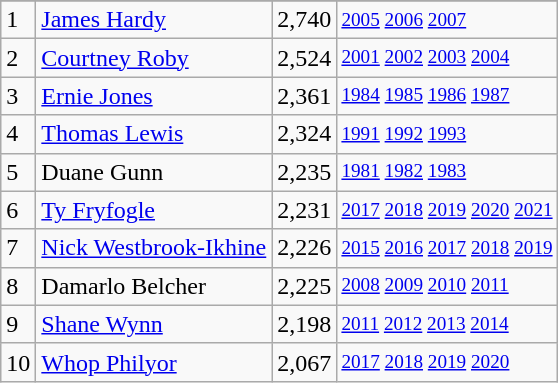<table class="wikitable">
<tr>
</tr>
<tr>
<td>1</td>
<td><a href='#'>James Hardy</a></td>
<td>2,740</td>
<td style="font-size:80%;"><a href='#'>2005</a> <a href='#'>2006</a> <a href='#'>2007</a></td>
</tr>
<tr>
<td>2</td>
<td><a href='#'>Courtney Roby</a></td>
<td>2,524</td>
<td style="font-size:80%;"><a href='#'>2001</a> <a href='#'>2002</a> <a href='#'>2003</a> <a href='#'>2004</a></td>
</tr>
<tr>
<td>3</td>
<td><a href='#'>Ernie Jones</a></td>
<td>2,361</td>
<td style="font-size:80%;"><a href='#'>1984</a> <a href='#'>1985</a> <a href='#'>1986</a> <a href='#'>1987</a></td>
</tr>
<tr>
<td>4</td>
<td><a href='#'>Thomas Lewis</a></td>
<td>2,324</td>
<td style="font-size:80%;"><a href='#'>1991</a> <a href='#'>1992</a> <a href='#'>1993</a></td>
</tr>
<tr>
<td>5</td>
<td>Duane Gunn</td>
<td>2,235</td>
<td style="font-size:80%;"><a href='#'>1981</a> <a href='#'>1982</a> <a href='#'>1983</a></td>
</tr>
<tr>
<td>6</td>
<td><a href='#'>Ty Fryfogle</a></td>
<td>2,231</td>
<td style="font-size:80%;"><a href='#'>2017</a> <a href='#'>2018</a> <a href='#'>2019</a> <a href='#'>2020</a> <a href='#'>2021</a></td>
</tr>
<tr>
<td>7</td>
<td><a href='#'>Nick Westbrook-Ikhine</a></td>
<td>2,226</td>
<td style="font-size:80%;"><a href='#'>2015</a> <a href='#'>2016</a> <a href='#'>2017</a> <a href='#'>2018</a> <a href='#'>2019</a></td>
</tr>
<tr>
<td>8</td>
<td>Damarlo Belcher</td>
<td>2,225</td>
<td style="font-size:80%;"><a href='#'>2008</a> <a href='#'>2009</a> <a href='#'>2010</a> <a href='#'>2011</a></td>
</tr>
<tr>
<td>9</td>
<td><a href='#'>Shane Wynn</a></td>
<td>2,198</td>
<td style="font-size:80%;"><a href='#'>2011</a> <a href='#'>2012</a> <a href='#'>2013</a> <a href='#'>2014</a></td>
</tr>
<tr>
<td>10</td>
<td><a href='#'>Whop Philyor</a></td>
<td>2,067</td>
<td style="font-size:80%;"><a href='#'>2017</a> <a href='#'>2018</a> <a href='#'>2019</a> <a href='#'>2020</a></td>
</tr>
</table>
